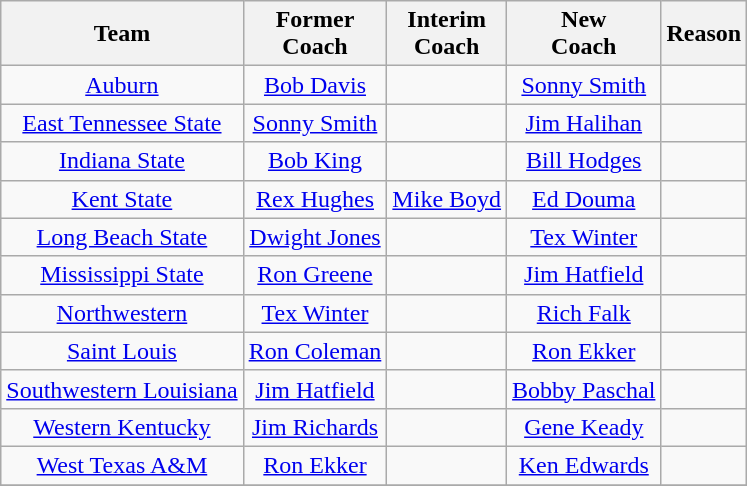<table class="wikitable" style="text-align:center;">
<tr>
<th>Team</th>
<th>Former<br>Coach</th>
<th>Interim<br>Coach</th>
<th>New<br>Coach</th>
<th>Reason</th>
</tr>
<tr>
<td><a href='#'>Auburn</a></td>
<td><a href='#'>Bob Davis</a></td>
<td></td>
<td><a href='#'>Sonny Smith</a></td>
<td></td>
</tr>
<tr>
<td><a href='#'>East Tennessee State</a></td>
<td><a href='#'>Sonny Smith</a></td>
<td></td>
<td><a href='#'>Jim Halihan</a></td>
<td></td>
</tr>
<tr>
<td><a href='#'>Indiana State</a></td>
<td><a href='#'>Bob King</a></td>
<td></td>
<td><a href='#'>Bill Hodges</a></td>
<td></td>
</tr>
<tr>
<td><a href='#'>Kent State</a></td>
<td><a href='#'>Rex Hughes</a></td>
<td><a href='#'>Mike Boyd</a></td>
<td><a href='#'>Ed Douma</a></td>
<td></td>
</tr>
<tr>
<td><a href='#'>Long Beach State</a></td>
<td><a href='#'>Dwight Jones</a></td>
<td></td>
<td><a href='#'>Tex Winter</a></td>
<td></td>
</tr>
<tr>
<td><a href='#'>Mississippi State</a></td>
<td><a href='#'>Ron Greene</a></td>
<td></td>
<td><a href='#'>Jim Hatfield</a></td>
<td></td>
</tr>
<tr>
<td><a href='#'>Northwestern</a></td>
<td><a href='#'>Tex Winter</a></td>
<td></td>
<td><a href='#'>Rich Falk</a></td>
<td></td>
</tr>
<tr>
<td><a href='#'>Saint Louis</a></td>
<td><a href='#'>Ron Coleman</a></td>
<td></td>
<td><a href='#'>Ron Ekker</a></td>
<td></td>
</tr>
<tr>
<td><a href='#'>Southwestern Louisiana</a></td>
<td><a href='#'>Jim Hatfield</a></td>
<td></td>
<td><a href='#'>Bobby Paschal</a></td>
<td></td>
</tr>
<tr>
<td><a href='#'>Western Kentucky</a></td>
<td><a href='#'>Jim Richards</a></td>
<td></td>
<td><a href='#'>Gene Keady</a></td>
<td></td>
</tr>
<tr>
<td><a href='#'>West Texas A&M</a></td>
<td><a href='#'>Ron Ekker</a></td>
<td></td>
<td><a href='#'>Ken Edwards</a></td>
<td></td>
</tr>
<tr>
</tr>
</table>
